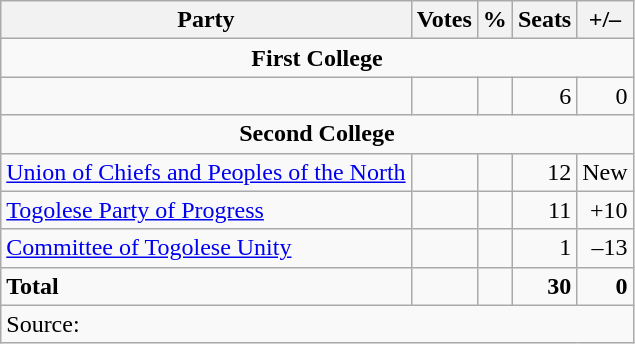<table class=wikitable style=text-align:right>
<tr>
<th>Party</th>
<th>Votes</th>
<th>%</th>
<th>Seats</th>
<th>+/–</th>
</tr>
<tr>
<td align=center colspan=5><strong>First College</strong></td>
</tr>
<tr>
<td align=left></td>
<td></td>
<td></td>
<td>6</td>
<td>0</td>
</tr>
<tr>
<td align=center colspan=5><strong>Second College</strong></td>
</tr>
<tr>
<td align=left><a href='#'>Union of Chiefs and Peoples of the North</a></td>
<td></td>
<td></td>
<td>12</td>
<td>New</td>
</tr>
<tr>
<td align=left><a href='#'>Togolese Party of Progress</a></td>
<td></td>
<td></td>
<td>11</td>
<td>+10</td>
</tr>
<tr>
<td align=left><a href='#'>Committee of Togolese Unity</a></td>
<td></td>
<td></td>
<td>1</td>
<td>–13</td>
</tr>
<tr>
<td align=left><strong>Total</strong></td>
<td></td>
<td></td>
<td><strong>30</strong></td>
<td><strong>0</strong></td>
</tr>
<tr>
<td align=left colspan=5>Source: </td>
</tr>
</table>
